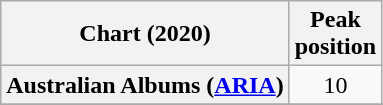<table class="wikitable sortable plainrowheaders" style="text-align:center">
<tr>
<th scope="col">Chart (2020)</th>
<th scope="col">Peak<br>position</th>
</tr>
<tr>
<th scope="row">Australian Albums (<a href='#'>ARIA</a>)</th>
<td>10</td>
</tr>
<tr>
</tr>
<tr>
</tr>
<tr>
</tr>
<tr>
</tr>
<tr>
</tr>
<tr>
</tr>
</table>
